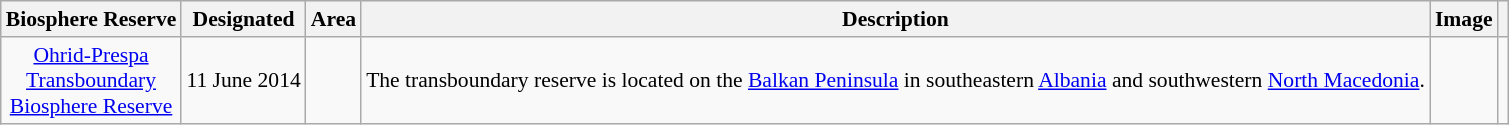<table class="wikitable sortable" style="margin:0 1em 0 0; font-size:90%;">
<tr style="background:#efefef;">
<th scope="col">Biosphere Reserve</th>
<th scope="col">Designated</th>
<th scope="col">Area</th>
<th scope="col">Description</th>
<th scope="col">Image</th>
<th scope="col"></th>
</tr>
<tr>
<td style="text-align:center;"><a href='#'>Ohrid-Prespa<br>Transboundary<br>Biosphere Reserve</a></td>
<td style="text-align:center;">11 June 2014</td>
<td style="text-align:center;"></td>
<td style="text-align:center;">The transboundary reserve is located on the <a href='#'>Balkan Peninsula</a> in southeastern <a href='#'>Albania</a> and southwestern <a href='#'>North Macedonia</a>.</td>
<td style="text-align:center;"></td>
<td style="text-align:center;"></td>
</tr>
</table>
